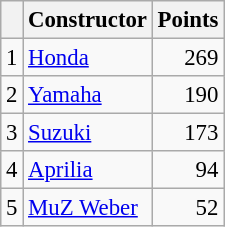<table class="wikitable" style="font-size: 95%;">
<tr>
<th></th>
<th>Constructor</th>
<th>Points</th>
</tr>
<tr>
<td align=center>1</td>
<td> <a href='#'>Honda</a></td>
<td align=right>269</td>
</tr>
<tr>
<td align=center>2</td>
<td> <a href='#'>Yamaha</a></td>
<td align=right>190</td>
</tr>
<tr>
<td align=center>3</td>
<td> <a href='#'>Suzuki</a></td>
<td align=right>173</td>
</tr>
<tr>
<td align=center>4</td>
<td> <a href='#'>Aprilia</a></td>
<td align=right>94</td>
</tr>
<tr>
<td align=center>5</td>
<td> <a href='#'>MuZ Weber</a></td>
<td align=right>52</td>
</tr>
</table>
